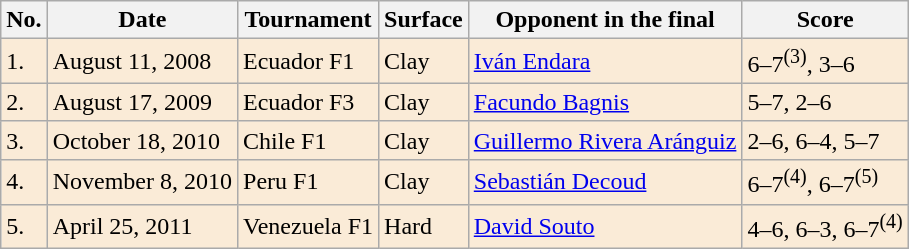<table class="wikitable">
<tr>
<th>No.</th>
<th>Date</th>
<th>Tournament</th>
<th>Surface</th>
<th>Opponent in the final</th>
<th>Score</th>
</tr>
<tr style="background:#faebd7;">
<td>1.</td>
<td>August 11, 2008</td>
<td>Ecuador F1</td>
<td>Clay</td>
<td> <a href='#'>Iván Endara</a></td>
<td>6–7<sup>(3)</sup>, 3–6</td>
</tr>
<tr style="background:#faebd7;">
<td>2.</td>
<td>August 17, 2009</td>
<td>Ecuador F3</td>
<td>Clay</td>
<td> <a href='#'>Facundo Bagnis</a></td>
<td>5–7, 2–6</td>
</tr>
<tr style="background:#faebd7;">
<td>3.</td>
<td>October 18, 2010</td>
<td>Chile F1</td>
<td>Clay</td>
<td> <a href='#'>Guillermo Rivera Aránguiz</a></td>
<td>2–6, 6–4, 5–7</td>
</tr>
<tr style="background:#faebd7;">
<td>4.</td>
<td>November 8, 2010</td>
<td>Peru F1</td>
<td>Clay</td>
<td> <a href='#'>Sebastián Decoud</a></td>
<td>6–7<sup>(4)</sup>, 6–7<sup>(5)</sup></td>
</tr>
<tr style="background:#faebd7;">
<td>5.</td>
<td>April 25, 2011</td>
<td>Venezuela F1</td>
<td>Hard</td>
<td> <a href='#'>David Souto</a></td>
<td>4–6, 6–3, 6–7<sup>(4)</sup></td>
</tr>
</table>
